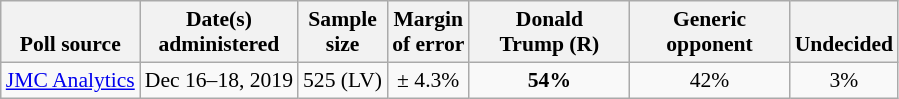<table class="wikitable" style="font-size:90%;text-align:center;">
<tr valign=bottom>
<th>Poll source</th>
<th>Date(s)<br>administered</th>
<th>Sample<br>size</th>
<th>Margin<br>of error</th>
<th style="width:100px;">Donald<br>Trump (R)</th>
<th style="width:100px;">Generic<br>opponent</th>
<th>Undecided</th>
</tr>
<tr>
<td style="text-align:left;"><a href='#'>JMC Analytics</a></td>
<td>Dec 16–18, 2019</td>
<td>525 (LV)</td>
<td>± 4.3%</td>
<td><strong>54%</strong></td>
<td>42%</td>
<td>3%</td>
</tr>
</table>
